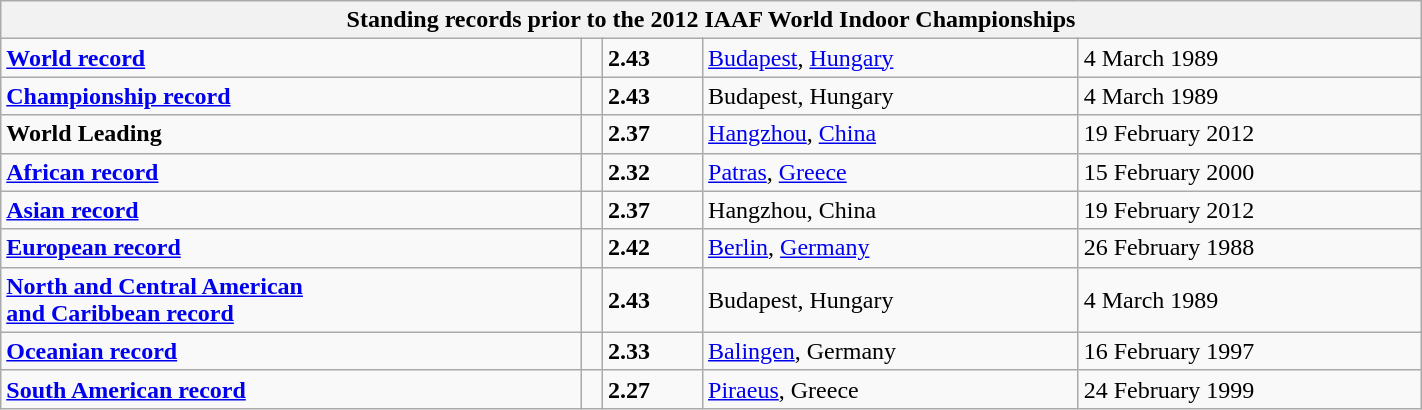<table class="wikitable" width=75%>
<tr>
<th colspan="5">Standing records prior to the 2012 IAAF World Indoor Championships</th>
</tr>
<tr>
<td><strong><a href='#'>World record</a></strong></td>
<td></td>
<td><strong>2.43</strong></td>
<td><a href='#'>Budapest</a>, <a href='#'>Hungary</a></td>
<td>4 March 1989</td>
</tr>
<tr>
<td><strong><a href='#'>Championship record</a></strong></td>
<td></td>
<td><strong>2.43</strong></td>
<td>Budapest, Hungary</td>
<td>4 March 1989</td>
</tr>
<tr>
<td><strong>World Leading</strong></td>
<td></td>
<td><strong>2.37</strong></td>
<td><a href='#'>Hangzhou</a>, <a href='#'>China</a></td>
<td>19 February 2012</td>
</tr>
<tr>
<td><strong><a href='#'>African record</a></strong></td>
<td></td>
<td><strong>2.32</strong></td>
<td><a href='#'>Patras</a>, <a href='#'>Greece</a></td>
<td>15 February 2000</td>
</tr>
<tr>
<td><strong><a href='#'>Asian record</a></strong></td>
<td></td>
<td><strong>2.37</strong></td>
<td>Hangzhou, China</td>
<td>19 February 2012</td>
</tr>
<tr>
<td><strong><a href='#'>European record</a></strong></td>
<td></td>
<td><strong>2.42</strong></td>
<td><a href='#'>Berlin</a>, <a href='#'>Germany</a></td>
<td>26 February 1988</td>
</tr>
<tr>
<td><strong><a href='#'>North and Central American <br>and Caribbean record</a></strong></td>
<td></td>
<td><strong>2.43</strong></td>
<td>Budapest, Hungary</td>
<td>4 March 1989</td>
</tr>
<tr>
<td><strong><a href='#'>Oceanian record</a></strong></td>
<td></td>
<td><strong>2.33</strong></td>
<td><a href='#'>Balingen</a>, Germany</td>
<td>16 February 1997</td>
</tr>
<tr>
<td><strong><a href='#'>South American record</a></strong></td>
<td></td>
<td><strong>2.27</strong></td>
<td><a href='#'>Piraeus</a>, Greece</td>
<td>24 February 1999</td>
</tr>
</table>
